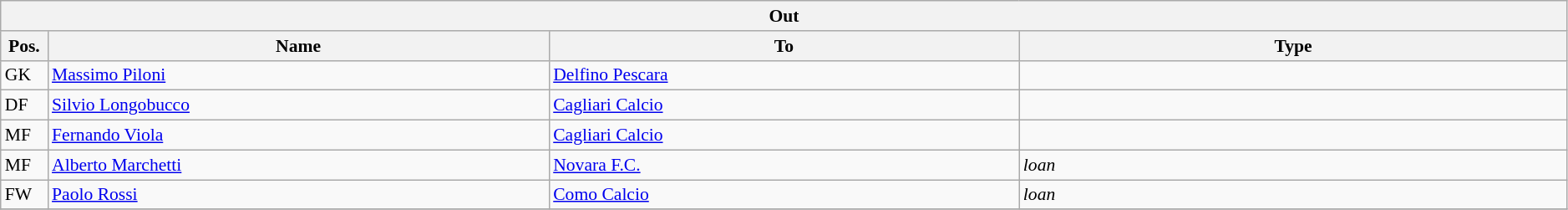<table class="wikitable" style="font-size:90%;width:99%;">
<tr>
<th colspan="4">Out</th>
</tr>
<tr>
<th width=3%>Pos.</th>
<th width=32%>Name</th>
<th width=30%>To</th>
<th width=35%>Type</th>
</tr>
<tr>
<td>GK</td>
<td><a href='#'>Massimo Piloni</a></td>
<td><a href='#'>Delfino Pescara</a></td>
<td></td>
</tr>
<tr>
<td>DF</td>
<td><a href='#'>Silvio Longobucco</a></td>
<td><a href='#'>Cagliari Calcio</a></td>
<td></td>
</tr>
<tr>
<td>MF</td>
<td><a href='#'>Fernando Viola</a></td>
<td><a href='#'>Cagliari Calcio</a></td>
<td></td>
</tr>
<tr>
<td>MF</td>
<td><a href='#'>Alberto Marchetti</a></td>
<td><a href='#'>Novara F.C.</a></td>
<td><em>loan</em></td>
</tr>
<tr>
<td>FW</td>
<td><a href='#'>Paolo Rossi</a></td>
<td><a href='#'>Como Calcio</a></td>
<td><em>loan</em></td>
</tr>
<tr>
</tr>
</table>
